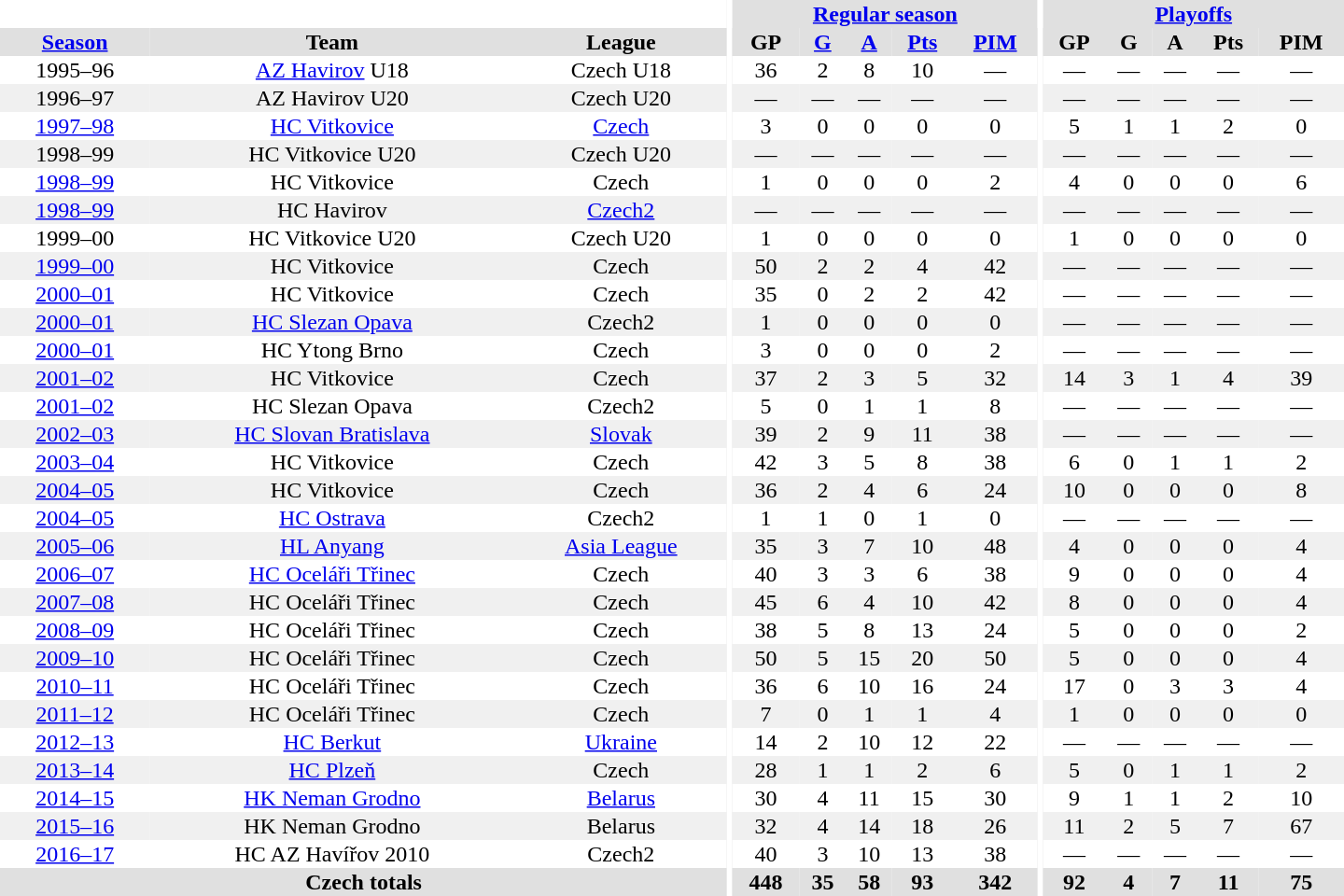<table border="0" cellpadding="1" cellspacing="0" style="text-align:center; width:60em">
<tr bgcolor="#e0e0e0">
<th colspan="3" bgcolor="#ffffff"></th>
<th rowspan="99" bgcolor="#ffffff"></th>
<th colspan="5"><a href='#'>Regular season</a></th>
<th rowspan="99" bgcolor="#ffffff"></th>
<th colspan="5"><a href='#'>Playoffs</a></th>
</tr>
<tr bgcolor="#e0e0e0">
<th><a href='#'>Season</a></th>
<th>Team</th>
<th>League</th>
<th>GP</th>
<th><a href='#'>G</a></th>
<th><a href='#'>A</a></th>
<th><a href='#'>Pts</a></th>
<th><a href='#'>PIM</a></th>
<th>GP</th>
<th>G</th>
<th>A</th>
<th>Pts</th>
<th>PIM</th>
</tr>
<tr>
<td>1995–96</td>
<td><a href='#'>AZ Havirov</a> U18</td>
<td>Czech U18</td>
<td>36</td>
<td>2</td>
<td>8</td>
<td>10</td>
<td>—</td>
<td>—</td>
<td>—</td>
<td>—</td>
<td>—</td>
<td>—</td>
</tr>
<tr bgcolor="#f0f0f0">
<td>1996–97</td>
<td>AZ Havirov U20</td>
<td>Czech U20</td>
<td>—</td>
<td>—</td>
<td>—</td>
<td>—</td>
<td>—</td>
<td>—</td>
<td>—</td>
<td>—</td>
<td>—</td>
<td>—</td>
</tr>
<tr>
<td><a href='#'>1997–98</a></td>
<td><a href='#'>HC Vitkovice</a></td>
<td><a href='#'>Czech</a></td>
<td>3</td>
<td>0</td>
<td>0</td>
<td>0</td>
<td>0</td>
<td>5</td>
<td>1</td>
<td>1</td>
<td>2</td>
<td>0</td>
</tr>
<tr bgcolor="#f0f0f0">
<td>1998–99</td>
<td>HC Vitkovice U20</td>
<td>Czech U20</td>
<td>—</td>
<td>—</td>
<td>—</td>
<td>—</td>
<td>—</td>
<td>—</td>
<td>—</td>
<td>—</td>
<td>—</td>
<td>—</td>
</tr>
<tr>
<td><a href='#'>1998–99</a></td>
<td>HC Vitkovice</td>
<td>Czech</td>
<td>1</td>
<td>0</td>
<td>0</td>
<td>0</td>
<td>2</td>
<td>4</td>
<td>0</td>
<td>0</td>
<td>0</td>
<td>6</td>
</tr>
<tr bgcolor="#f0f0f0">
<td><a href='#'>1998–99</a></td>
<td>HC Havirov</td>
<td><a href='#'>Czech2</a></td>
<td>—</td>
<td>—</td>
<td>—</td>
<td>—</td>
<td>—</td>
<td>—</td>
<td>—</td>
<td>—</td>
<td>—</td>
<td>—</td>
</tr>
<tr>
<td>1999–00</td>
<td>HC Vitkovice U20</td>
<td>Czech U20</td>
<td>1</td>
<td>0</td>
<td>0</td>
<td>0</td>
<td>0</td>
<td>1</td>
<td>0</td>
<td>0</td>
<td>0</td>
<td>0</td>
</tr>
<tr bgcolor="#f0f0f0">
<td><a href='#'>1999–00</a></td>
<td>HC Vitkovice</td>
<td>Czech</td>
<td>50</td>
<td>2</td>
<td>2</td>
<td>4</td>
<td>42</td>
<td>—</td>
<td>—</td>
<td>—</td>
<td>—</td>
<td>—</td>
</tr>
<tr>
<td><a href='#'>2000–01</a></td>
<td>HC Vitkovice</td>
<td>Czech</td>
<td>35</td>
<td>0</td>
<td>2</td>
<td>2</td>
<td>42</td>
<td>—</td>
<td>—</td>
<td>—</td>
<td>—</td>
<td>—</td>
</tr>
<tr bgcolor="#f0f0f0">
<td><a href='#'>2000–01</a></td>
<td><a href='#'>HC Slezan Opava</a></td>
<td>Czech2</td>
<td>1</td>
<td>0</td>
<td>0</td>
<td>0</td>
<td>0</td>
<td>—</td>
<td>—</td>
<td>—</td>
<td>—</td>
<td>—</td>
</tr>
<tr>
<td><a href='#'>2000–01</a></td>
<td>HC Ytong Brno</td>
<td>Czech</td>
<td>3</td>
<td>0</td>
<td>0</td>
<td>0</td>
<td>2</td>
<td>—</td>
<td>—</td>
<td>—</td>
<td>—</td>
<td>—</td>
</tr>
<tr bgcolor="#f0f0f0">
<td><a href='#'>2001–02</a></td>
<td>HC Vitkovice</td>
<td>Czech</td>
<td>37</td>
<td>2</td>
<td>3</td>
<td>5</td>
<td>32</td>
<td>14</td>
<td>3</td>
<td>1</td>
<td>4</td>
<td>39</td>
</tr>
<tr>
<td><a href='#'>2001–02</a></td>
<td>HC Slezan Opava</td>
<td>Czech2</td>
<td>5</td>
<td>0</td>
<td>1</td>
<td>1</td>
<td>8</td>
<td>—</td>
<td>—</td>
<td>—</td>
<td>—</td>
<td>—</td>
</tr>
<tr bgcolor="#f0f0f0">
<td><a href='#'>2002–03</a></td>
<td><a href='#'>HC Slovan Bratislava</a></td>
<td><a href='#'>Slovak</a></td>
<td>39</td>
<td>2</td>
<td>9</td>
<td>11</td>
<td>38</td>
<td>—</td>
<td>—</td>
<td>—</td>
<td>—</td>
<td>—</td>
</tr>
<tr>
<td><a href='#'>2003–04</a></td>
<td>HC Vitkovice</td>
<td>Czech</td>
<td>42</td>
<td>3</td>
<td>5</td>
<td>8</td>
<td>38</td>
<td>6</td>
<td>0</td>
<td>1</td>
<td>1</td>
<td>2</td>
</tr>
<tr bgcolor="#f0f0f0">
<td><a href='#'>2004–05</a></td>
<td>HC Vitkovice</td>
<td>Czech</td>
<td>36</td>
<td>2</td>
<td>4</td>
<td>6</td>
<td>24</td>
<td>10</td>
<td>0</td>
<td>0</td>
<td>0</td>
<td>8</td>
</tr>
<tr>
<td><a href='#'>2004–05</a></td>
<td><a href='#'>HC Ostrava</a></td>
<td>Czech2</td>
<td>1</td>
<td>1</td>
<td>0</td>
<td>1</td>
<td>0</td>
<td>—</td>
<td>—</td>
<td>—</td>
<td>—</td>
<td>—</td>
</tr>
<tr bgcolor="#f0f0f0">
<td><a href='#'>2005–06</a></td>
<td><a href='#'>HL Anyang</a></td>
<td><a href='#'>Asia League</a></td>
<td>35</td>
<td>3</td>
<td>7</td>
<td>10</td>
<td>48</td>
<td>4</td>
<td>0</td>
<td>0</td>
<td>0</td>
<td>4</td>
</tr>
<tr>
<td><a href='#'>2006–07</a></td>
<td><a href='#'>HC Oceláři Třinec</a></td>
<td>Czech</td>
<td>40</td>
<td>3</td>
<td>3</td>
<td>6</td>
<td>38</td>
<td>9</td>
<td>0</td>
<td>0</td>
<td>0</td>
<td>4</td>
</tr>
<tr bgcolor="#f0f0f0">
<td><a href='#'>2007–08</a></td>
<td>HC Oceláři Třinec</td>
<td>Czech</td>
<td>45</td>
<td>6</td>
<td>4</td>
<td>10</td>
<td>42</td>
<td>8</td>
<td>0</td>
<td>0</td>
<td>0</td>
<td>4</td>
</tr>
<tr>
<td><a href='#'>2008–09</a></td>
<td>HC Oceláři Třinec</td>
<td>Czech</td>
<td>38</td>
<td>5</td>
<td>8</td>
<td>13</td>
<td>24</td>
<td>5</td>
<td>0</td>
<td>0</td>
<td>0</td>
<td>2</td>
</tr>
<tr bgcolor="#f0f0f0">
<td><a href='#'>2009–10</a></td>
<td>HC Oceláři Třinec</td>
<td>Czech</td>
<td>50</td>
<td>5</td>
<td>15</td>
<td>20</td>
<td>50</td>
<td>5</td>
<td>0</td>
<td>0</td>
<td>0</td>
<td>4</td>
</tr>
<tr>
<td><a href='#'>2010–11</a></td>
<td>HC Oceláři Třinec</td>
<td>Czech</td>
<td>36</td>
<td>6</td>
<td>10</td>
<td>16</td>
<td>24</td>
<td>17</td>
<td>0</td>
<td>3</td>
<td>3</td>
<td>4</td>
</tr>
<tr bgcolor="#f0f0f0">
<td><a href='#'>2011–12</a></td>
<td>HC Oceláři Třinec</td>
<td>Czech</td>
<td>7</td>
<td>0</td>
<td>1</td>
<td>1</td>
<td>4</td>
<td>1</td>
<td>0</td>
<td>0</td>
<td>0</td>
<td>0</td>
</tr>
<tr>
<td><a href='#'>2012–13</a></td>
<td><a href='#'>HC Berkut</a></td>
<td><a href='#'>Ukraine</a></td>
<td>14</td>
<td>2</td>
<td>10</td>
<td>12</td>
<td>22</td>
<td>—</td>
<td>—</td>
<td>—</td>
<td>—</td>
<td>—</td>
</tr>
<tr bgcolor="#f0f0f0">
<td><a href='#'>2013–14</a></td>
<td><a href='#'>HC Plzeň</a></td>
<td>Czech</td>
<td>28</td>
<td>1</td>
<td>1</td>
<td>2</td>
<td>6</td>
<td>5</td>
<td>0</td>
<td>1</td>
<td>1</td>
<td>2</td>
</tr>
<tr>
<td><a href='#'>2014–15</a></td>
<td><a href='#'>HK Neman Grodno</a></td>
<td><a href='#'>Belarus</a></td>
<td>30</td>
<td>4</td>
<td>11</td>
<td>15</td>
<td>30</td>
<td>9</td>
<td>1</td>
<td>1</td>
<td>2</td>
<td>10</td>
</tr>
<tr bgcolor="#f0f0f0">
<td><a href='#'>2015–16</a></td>
<td>HK Neman Grodno</td>
<td>Belarus</td>
<td>32</td>
<td>4</td>
<td>14</td>
<td>18</td>
<td>26</td>
<td>11</td>
<td>2</td>
<td>5</td>
<td>7</td>
<td>67</td>
</tr>
<tr>
<td><a href='#'>2016–17</a></td>
<td>HC AZ Havířov 2010</td>
<td>Czech2</td>
<td>40</td>
<td>3</td>
<td>10</td>
<td>13</td>
<td>38</td>
<td>—</td>
<td>—</td>
<td>—</td>
<td>—</td>
<td>—</td>
</tr>
<tr>
</tr>
<tr ALIGN="center" bgcolor="#e0e0e0">
<th colspan="3">Czech totals</th>
<th ALIGN="center">448</th>
<th ALIGN="center">35</th>
<th ALIGN="center">58</th>
<th ALIGN="center">93</th>
<th ALIGN="center">342</th>
<th ALIGN="center">92</th>
<th ALIGN="center">4</th>
<th ALIGN="center">7</th>
<th ALIGN="center">11</th>
<th ALIGN="center">75</th>
</tr>
</table>
